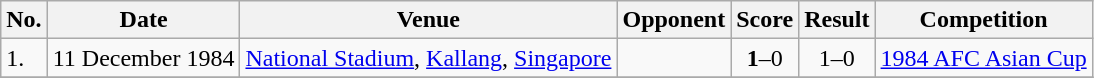<table class="wikitable">
<tr>
<th>No.</th>
<th>Date</th>
<th>Venue</th>
<th>Opponent</th>
<th>Score</th>
<th>Result</th>
<th>Competition</th>
</tr>
<tr>
<td>1.</td>
<td>11 December 1984</td>
<td><a href='#'>National Stadium</a>, <a href='#'>Kallang</a>, <a href='#'>Singapore</a></td>
<td></td>
<td align=center><strong>1</strong>–0</td>
<td align=center>1–0</td>
<td><a href='#'>1984 AFC Asian Cup</a></td>
</tr>
<tr>
</tr>
</table>
